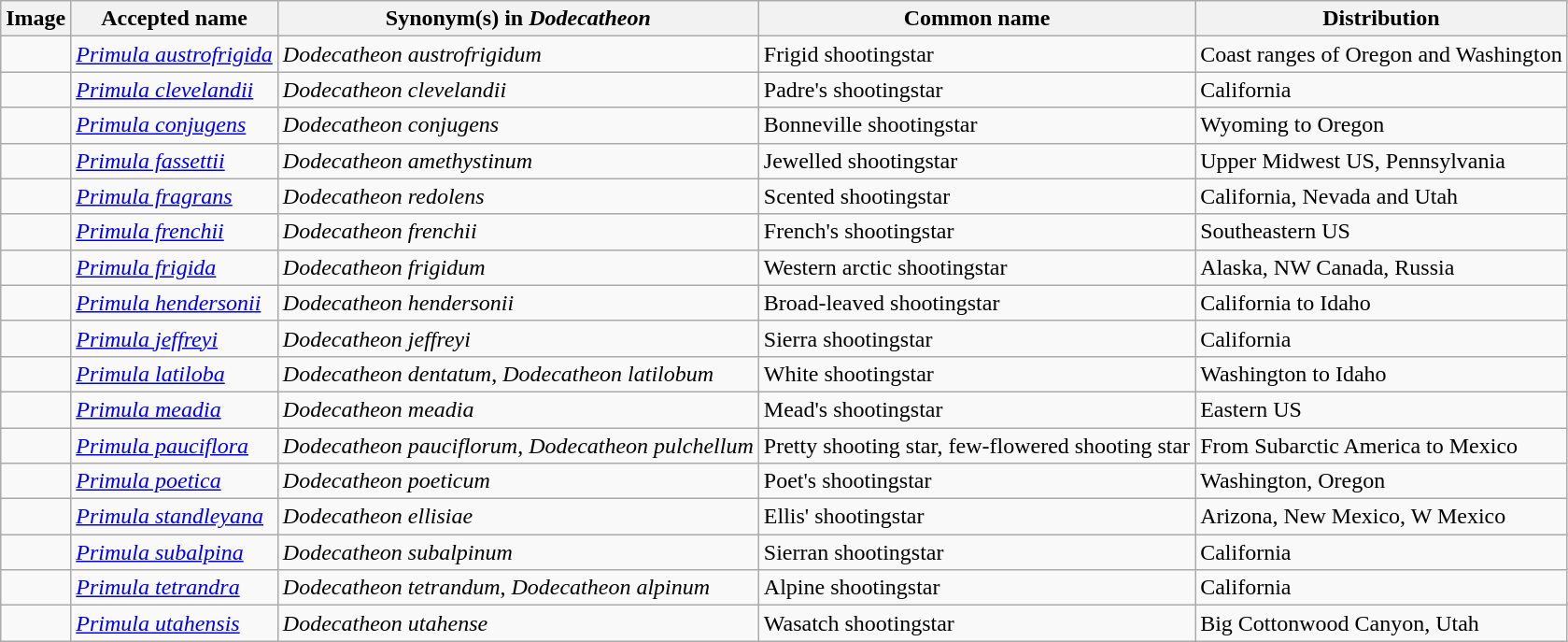<table class="wikitable">
<tr>
<th>Image</th>
<th>Accepted name</th>
<th>Synonym(s) in <em>Dodecatheon</em></th>
<th>Common name</th>
<th>Distribution</th>
</tr>
<tr>
<td></td>
<td><em><a href='#'>Primula austrofrigida</a></em></td>
<td><em>Dodecatheon austrofrigidum</em></td>
<td>Frigid shootingstar</td>
<td>Coast ranges of Oregon and Washington</td>
</tr>
<tr>
<td></td>
<td><em><a href='#'>Primula clevelandii</a></em></td>
<td><em>Dodecatheon clevelandii</em></td>
<td>Padre's shootingstar</td>
<td>California</td>
</tr>
<tr>
<td></td>
<td><em><a href='#'>Primula conjugens</a></em></td>
<td><em>Dodecatheon conjugens</em></td>
<td>Bonneville shootingstar</td>
<td>Wyoming to Oregon</td>
</tr>
<tr>
<td></td>
<td><em><a href='#'>Primula fassettii</a></em></td>
<td><em>Dodecatheon amethystinum</em></td>
<td>Jewelled shootingstar</td>
<td>Upper Midwest US, Pennsylvania</td>
</tr>
<tr>
<td></td>
<td><em><a href='#'>Primula fragrans</a></em></td>
<td><em>Dodecatheon redolens</em></td>
<td>Scented shootingstar</td>
<td>California, Nevada and Utah</td>
</tr>
<tr>
<td></td>
<td><em><a href='#'>Primula frenchii</a></em></td>
<td><em>Dodecatheon frenchii</em></td>
<td>French's shootingstar</td>
<td>Southeastern US</td>
</tr>
<tr>
<td></td>
<td><em><a href='#'>Primula frigida</a></em></td>
<td><em>Dodecatheon frigidum</em></td>
<td>Western arctic shootingstar</td>
<td>Alaska, NW Canada, Russia</td>
</tr>
<tr>
<td></td>
<td><em><a href='#'>Primula hendersonii</a></em></td>
<td><em>Dodecatheon hendersonii</em></td>
<td>Broad-leaved shootingstar</td>
<td>California to Idaho</td>
</tr>
<tr>
<td></td>
<td><em><a href='#'>Primula jeffreyi</a></em></td>
<td><em>Dodecatheon jeffreyi</em></td>
<td>Sierra shootingstar</td>
<td>California</td>
</tr>
<tr>
<td></td>
<td><em><a href='#'>Primula latiloba</a></em></td>
<td><em>Dodecatheon dentatum</em>, <em>Dodecatheon latilobum</em></td>
<td>White shootingstar</td>
<td>Washington to Idaho</td>
</tr>
<tr>
<td></td>
<td><em><a href='#'>Primula meadia</a></em></td>
<td><em>Dodecatheon meadia</em></td>
<td>Mead's shootingstar</td>
<td>Eastern US</td>
</tr>
<tr>
<td></td>
<td><em><a href='#'>Primula pauciflora</a></em></td>
<td><em>Dodecatheon pauciflorum</em>, <em>Dodecatheon pulchellum</em></td>
<td>Pretty shooting star, few-flowered shooting star</td>
<td>From Subarctic America to Mexico</td>
</tr>
<tr>
<td></td>
<td><em><a href='#'>Primula poetica</a></em></td>
<td><em>Dodecatheon poeticum</em></td>
<td>Poet's shootingstar</td>
<td>Washington, Oregon</td>
</tr>
<tr>
<td></td>
<td><em><a href='#'>Primula standleyana</a></em></td>
<td><em>Dodecatheon ellisiae</em></td>
<td>Ellis' shootingstar</td>
<td>Arizona, New Mexico, W Mexico</td>
</tr>
<tr>
<td></td>
<td><em><a href='#'>Primula subalpina</a></em></td>
<td><em>Dodecatheon subalpinum</em></td>
<td>Sierran shootingstar</td>
<td>California</td>
</tr>
<tr>
<td></td>
<td><em><a href='#'>Primula tetrandra</a></em></td>
<td><em>Dodecatheon tetrandum</em>, <em>Dodecatheon alpinum</em></td>
<td>Alpine shootingstar</td>
<td>California</td>
</tr>
<tr>
<td></td>
<td><em><a href='#'>Primula utahensis</a></em></td>
<td><em>Dodecatheon utahense</em></td>
<td>Wasatch shootingstar</td>
<td>Big Cottonwood Canyon, Utah</td>
</tr>
</table>
